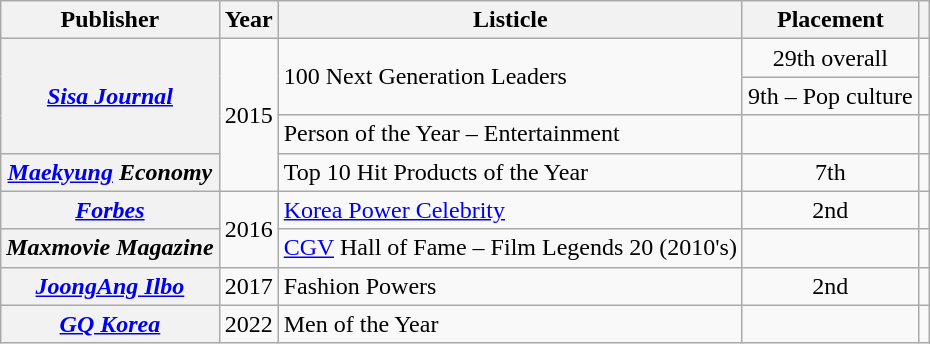<table class="wikitable plainrowheaders sortable">
<tr>
<th scope="col">Publisher</th>
<th scope="col">Year</th>
<th scope="col">Listicle</th>
<th scope="col">Placement</th>
<th scope="col" class="unsortable"></th>
</tr>
<tr>
<th scope="row" rowspan="3"><em><a href='#'>Sisa Journal</a></em></th>
<td rowspan="4">2015</td>
<td rowspan="2">100 Next Generation Leaders</td>
<td style="text-align:center">29th overall</td>
<td rowspan="2" style="text-align:center"></td>
</tr>
<tr>
<td style="text-align:center">9th – Pop culture</td>
</tr>
<tr>
<td>Person of the Year – Entertainment</td>
<td></td>
<td style="text-align:center"></td>
</tr>
<tr>
<th scope="row"><em><a href='#'>Maekyung</a> Economy</em></th>
<td>Top 10 Hit Products of the Year</td>
<td style="text-align:center">7th</td>
<td style="text-align:center"></td>
</tr>
<tr>
<th scope="row"><em><a href='#'>Forbes</a></em></th>
<td rowspan="2">2016</td>
<td><a href='#'>Korea Power Celebrity</a></td>
<td style="text-align:center">2nd</td>
<td style="text-align:center"></td>
</tr>
<tr>
<th scope="row"><em>Maxmovie Magazine</em></th>
<td><a href='#'>CGV</a> Hall of Fame – Film Legends 20 (2010's)</td>
<td></td>
<td style="text-align:center"></td>
</tr>
<tr>
<th scope="row"><em><a href='#'>JoongAng Ilbo</a></em></th>
<td>2017</td>
<td>Fashion Powers</td>
<td style="text-align:center">2nd</td>
<td style="text-align:center"></td>
</tr>
<tr>
<th scope="row"><em><a href='#'>GQ Korea</a></em></th>
<td>2022</td>
<td>Men of the Year</td>
<td></td>
<td style="text-align:center"></td>
</tr>
</table>
